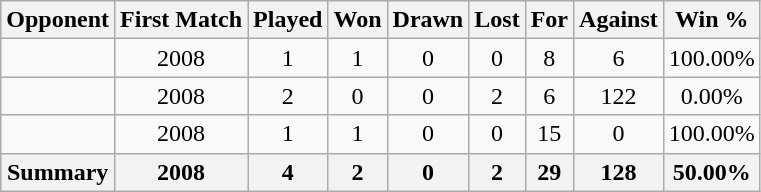<table class="wikitable sortable" style="text-align:center;">
<tr>
<th>Opponent</th>
<th>First Match</th>
<th>Played</th>
<th>Won</th>
<th>Drawn</th>
<th>Lost</th>
<th>For</th>
<th>Against</th>
<th>Win %</th>
</tr>
<tr>
<td style="text-align: left;"></td>
<td>2008</td>
<td>1</td>
<td>1</td>
<td>0</td>
<td>0</td>
<td>8</td>
<td>6</td>
<td>100.00%</td>
</tr>
<tr>
<td style="text-align: left;"></td>
<td>2008</td>
<td>2</td>
<td>0</td>
<td>0</td>
<td>2</td>
<td>6</td>
<td>122</td>
<td>0.00%</td>
</tr>
<tr>
<td style="text-align: left;"></td>
<td>2008</td>
<td>1</td>
<td>1</td>
<td>0</td>
<td>0</td>
<td>15</td>
<td>0</td>
<td>100.00%</td>
</tr>
<tr>
<th>Summary</th>
<th>2008</th>
<th>4</th>
<th>2</th>
<th>0</th>
<th>2</th>
<th>29</th>
<th>128</th>
<th>50.00%</th>
</tr>
</table>
